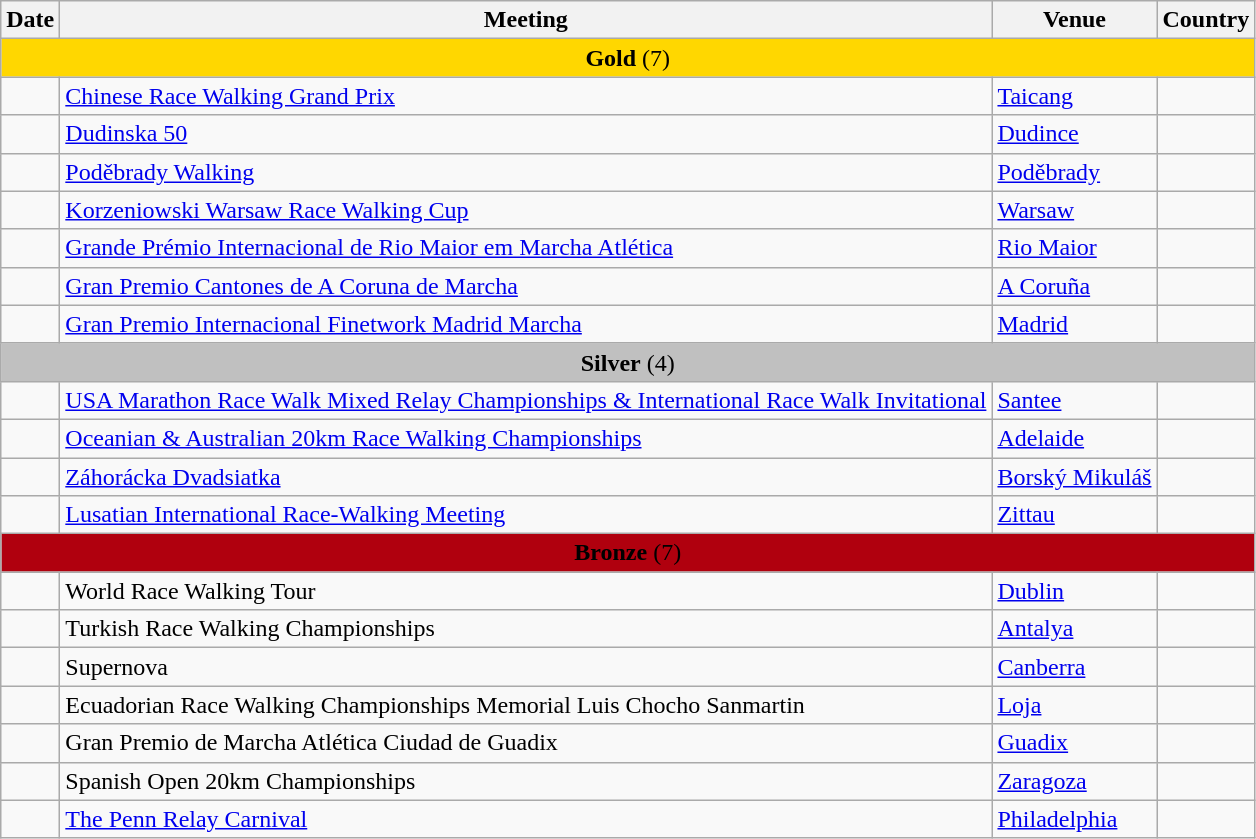<table class="wikitable sortable">
<tr>
<th>Date</th>
<th>Meeting</th>
<th>Venue</th>
<th>Country</th>
</tr>
<tr>
<td colspan="4" align="center" bgcolor="gold"><strong>Gold</strong> (7)</td>
</tr>
<tr>
<td></td>
<td><a href='#'>Chinese Race Walking Grand Prix</a></td>
<td><a href='#'>Taicang</a></td>
<td></td>
</tr>
<tr>
<td></td>
<td><a href='#'>Dudinska 50</a></td>
<td><a href='#'>Dudince</a></td>
<td></td>
</tr>
<tr>
<td></td>
<td><a href='#'>Poděbrady Walking</a></td>
<td><a href='#'>Poděbrady</a></td>
<td></td>
</tr>
<tr>
<td></td>
<td><a href='#'>Korzeniowski Warsaw Race Walking Cup</a></td>
<td><a href='#'>Warsaw</a></td>
<td></td>
</tr>
<tr>
<td></td>
<td><a href='#'>Grande Prémio Internacional de Rio Maior em Marcha Atlética</a></td>
<td><a href='#'>Rio Maior</a></td>
<td></td>
</tr>
<tr>
<td></td>
<td><a href='#'>Gran Premio Cantones de A Coruna de Marcha</a></td>
<td><a href='#'>A Coruña</a></td>
<td></td>
</tr>
<tr>
<td></td>
<td><a href='#'>Gran Premio Internacional Finetwork Madrid Marcha</a></td>
<td><a href='#'>Madrid</a></td>
<td></td>
</tr>
<tr>
<td colspan="4" align="center" bgcolor="silver"><strong>Silver</strong> (4)</td>
</tr>
<tr>
<td></td>
<td><a href='#'>USA Marathon Race Walk Mixed Relay Championships & International Race Walk Invitational</a></td>
<td><a href='#'>Santee</a></td>
<td></td>
</tr>
<tr>
<td></td>
<td><a href='#'>Oceanian & Australian 20km Race Walking Championships</a></td>
<td><a href='#'>Adelaide</a></td>
<td></td>
</tr>
<tr>
<td></td>
<td><a href='#'>Záhorácka Dvadsiatka</a></td>
<td><a href='#'>Borský Mikuláš</a></td>
<td></td>
</tr>
<tr>
<td></td>
<td><a href='#'>Lusatian International Race-Walking Meeting</a></td>
<td><a href='#'>Zittau</a></td>
<td></td>
</tr>
<tr>
<td colspan="4" align="center" bgcolor="bronze"><strong>Bronze</strong> (7)</td>
</tr>
<tr>
<td></td>
<td>World Race Walking Tour</td>
<td><a href='#'>Dublin</a></td>
<td></td>
</tr>
<tr>
<td></td>
<td>Turkish Race Walking Championships</td>
<td><a href='#'>Antalya</a></td>
<td></td>
</tr>
<tr>
<td></td>
<td>Supernova</td>
<td><a href='#'>Canberra</a></td>
<td></td>
</tr>
<tr>
<td></td>
<td>Ecuadorian Race Walking Championships Memorial Luis Chocho Sanmartin</td>
<td><a href='#'>Loja</a></td>
<td></td>
</tr>
<tr>
<td></td>
<td>Gran Premio de Marcha Atlética Ciudad de Guadix</td>
<td><a href='#'>Guadix</a></td>
<td></td>
</tr>
<tr>
<td></td>
<td>Spanish Open 20km Championships</td>
<td><a href='#'>Zaragoza</a></td>
<td></td>
</tr>
<tr>
<td></td>
<td><a href='#'>The Penn Relay Carnival</a></td>
<td><a href='#'>Philadelphia</a></td>
<td></td>
</tr>
</table>
